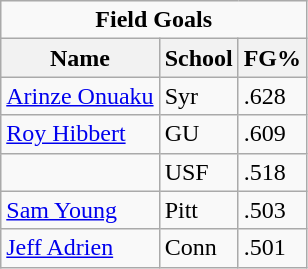<table class="wikitable">
<tr>
<td colspan=3 style="text-align:center;"><strong>Field Goals</strong></td>
</tr>
<tr>
<th>Name</th>
<th>School</th>
<th>FG%</th>
</tr>
<tr>
<td><a href='#'>Arinze Onuaku</a></td>
<td>Syr</td>
<td>.628</td>
</tr>
<tr>
<td><a href='#'>Roy Hibbert</a></td>
<td>GU</td>
<td>.609</td>
</tr>
<tr>
<td></td>
<td>USF</td>
<td>.518</td>
</tr>
<tr>
<td><a href='#'>Sam Young</a></td>
<td>Pitt</td>
<td>.503</td>
</tr>
<tr>
<td><a href='#'>Jeff Adrien</a></td>
<td>Conn</td>
<td>.501</td>
</tr>
</table>
